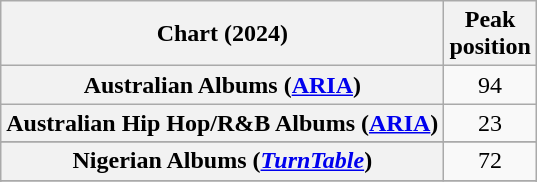<table class="wikitable sortable plainrowheaders" style="text-align:center">
<tr>
<th scope="col">Chart (2024)</th>
<th scope="col">Peak<br>position</th>
</tr>
<tr>
<th scope="row">Australian Albums (<a href='#'>ARIA</a>)</th>
<td>94</td>
</tr>
<tr>
<th scope="row">Australian Hip Hop/R&B Albums (<a href='#'>ARIA</a>)</th>
<td>23</td>
</tr>
<tr>
</tr>
<tr>
</tr>
<tr>
<th scope="row">Nigerian Albums (<a href='#'><em>TurnTable</em></a>)</th>
<td>72</td>
</tr>
<tr>
</tr>
<tr>
</tr>
<tr>
</tr>
<tr>
</tr>
<tr>
</tr>
</table>
